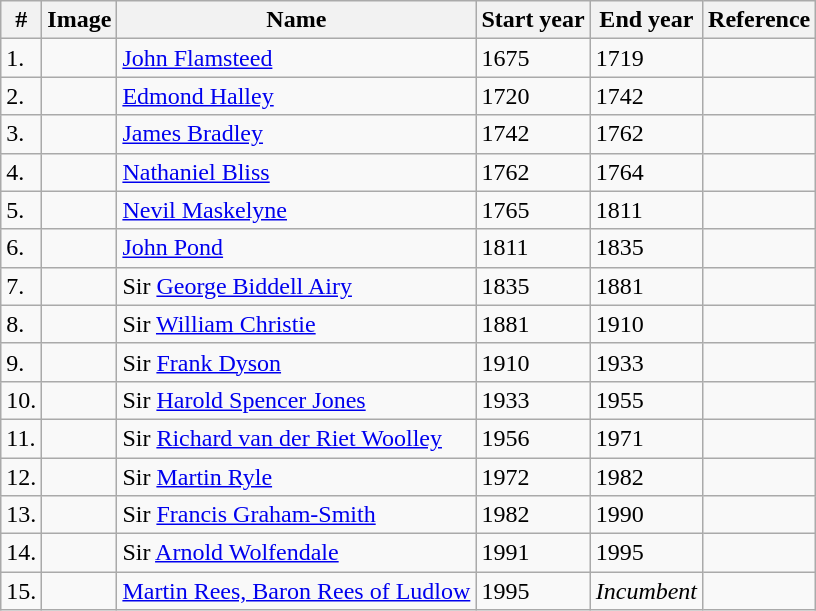<table class="wikitable sortable">
<tr>
<th>#</th>
<th>Image</th>
<th>Name</th>
<th>Start year</th>
<th>End year</th>
<th class="unsortable">Reference</th>
</tr>
<tr>
<td>1.</td>
<td></td>
<td><a href='#'>John Flamsteed</a></td>
<td>1675</td>
<td>1719</td>
<td></td>
</tr>
<tr>
<td>2.</td>
<td></td>
<td><a href='#'>Edmond Halley</a></td>
<td>1720</td>
<td>1742</td>
<td></td>
</tr>
<tr>
<td>3.</td>
<td></td>
<td><a href='#'>James Bradley</a></td>
<td>1742</td>
<td>1762</td>
<td></td>
</tr>
<tr>
<td>4.</td>
<td></td>
<td><a href='#'>Nathaniel Bliss</a></td>
<td>1762</td>
<td>1764</td>
<td></td>
</tr>
<tr>
<td>5.</td>
<td></td>
<td><a href='#'>Nevil Maskelyne</a></td>
<td>1765</td>
<td>1811</td>
<td></td>
</tr>
<tr>
<td>6.</td>
<td></td>
<td><a href='#'>John Pond</a></td>
<td>1811</td>
<td>1835</td>
<td></td>
</tr>
<tr>
<td>7.</td>
<td></td>
<td>Sir <a href='#'>George Biddell Airy</a></td>
<td>1835</td>
<td>1881</td>
<td></td>
</tr>
<tr>
<td>8.</td>
<td></td>
<td>Sir <a href='#'>William Christie</a></td>
<td>1881</td>
<td>1910</td>
<td></td>
</tr>
<tr>
<td>9.</td>
<td></td>
<td>Sir <a href='#'>Frank Dyson</a></td>
<td>1910</td>
<td>1933</td>
<td></td>
</tr>
<tr>
<td>10.</td>
<td></td>
<td>Sir <a href='#'>Harold Spencer Jones</a></td>
<td>1933</td>
<td>1955</td>
<td></td>
</tr>
<tr>
<td>11.</td>
<td></td>
<td>Sir <a href='#'>Richard van der Riet Woolley</a></td>
<td>1956</td>
<td>1971</td>
<td></td>
</tr>
<tr>
<td>12.</td>
<td></td>
<td>Sir <a href='#'>Martin Ryle</a></td>
<td>1972</td>
<td>1982</td>
<td></td>
</tr>
<tr>
<td>13.</td>
<td></td>
<td>Sir <a href='#'>Francis Graham-Smith</a></td>
<td>1982</td>
<td>1990</td>
<td></td>
</tr>
<tr>
<td>14.</td>
<td></td>
<td>Sir <a href='#'>Arnold Wolfendale</a></td>
<td>1991</td>
<td>1995</td>
<td></td>
</tr>
<tr>
<td>15.</td>
<td></td>
<td><a href='#'>Martin Rees, Baron Rees of Ludlow</a></td>
<td>1995</td>
<td><em>Incumbent</em></td>
<td></td>
</tr>
</table>
